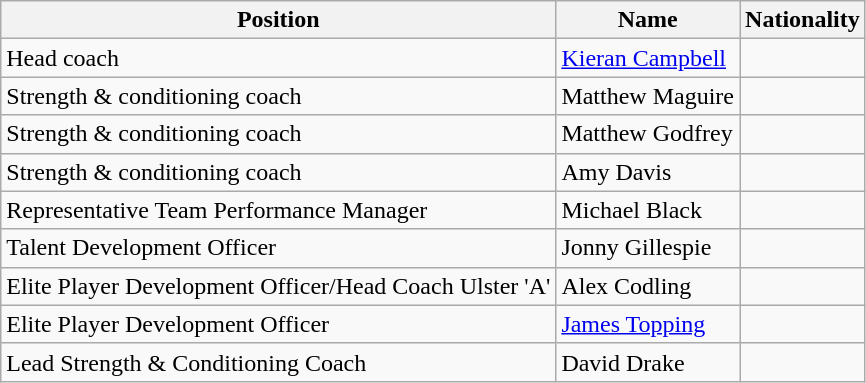<table class="wikitable">
<tr>
<th>Position</th>
<th>Name</th>
<th>Nationality</th>
</tr>
<tr>
<td>Head coach</td>
<td><a href='#'>Kieran Campbell</a></td>
<td></td>
</tr>
<tr>
<td>Strength & conditioning coach</td>
<td>Matthew Maguire</td>
<td></td>
</tr>
<tr>
<td>Strength & conditioning coach</td>
<td>Matthew Godfrey</td>
<td></td>
</tr>
<tr>
<td>Strength & conditioning coach</td>
<td>Amy Davis</td>
<td></td>
</tr>
<tr>
<td>Representative Team Performance Manager</td>
<td>Michael Black</td>
<td></td>
</tr>
<tr>
<td>Talent Development Officer</td>
<td>Jonny Gillespie</td>
<td></td>
</tr>
<tr>
<td>Elite Player Development Officer/Head Coach Ulster 'A'</td>
<td>Alex Codling</td>
<td></td>
</tr>
<tr>
<td>Elite Player Development Officer</td>
<td><a href='#'>James Topping</a></td>
<td></td>
</tr>
<tr>
<td>Lead Strength & Conditioning Coach</td>
<td>David Drake</td>
<td></td>
</tr>
</table>
